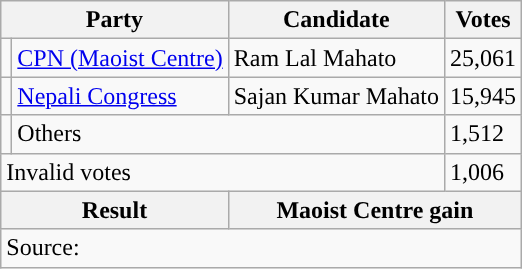<table class="wikitable">
<tr>
<th colspan="2">Party</th>
<th>Candidate</th>
<th>Votes</th>
</tr>
<tr>
<td style="background-color:"></td>
<td><a href='#'>CPN (Maoist Centre)</a></td>
<td>Ram Lal Mahato</td>
<td>25,061</td>
</tr>
<tr>
<td style="background-color:"></td>
<td><a href='#'>Nepali Congress</a></td>
<td>Sajan Kumar Mahato</td>
<td>15,945</td>
</tr>
<tr>
<td></td>
<td colspan="2">Others</td>
<td>1,512</td>
</tr>
<tr>
<td colspan="3">Invalid votes</td>
<td>1,006</td>
</tr>
<tr>
<th colspan="2">Result</th>
<th colspan="2">Maoist Centre gain</th>
</tr>
<tr>
<td colspan="4">Source: </td>
</tr>
</table>
